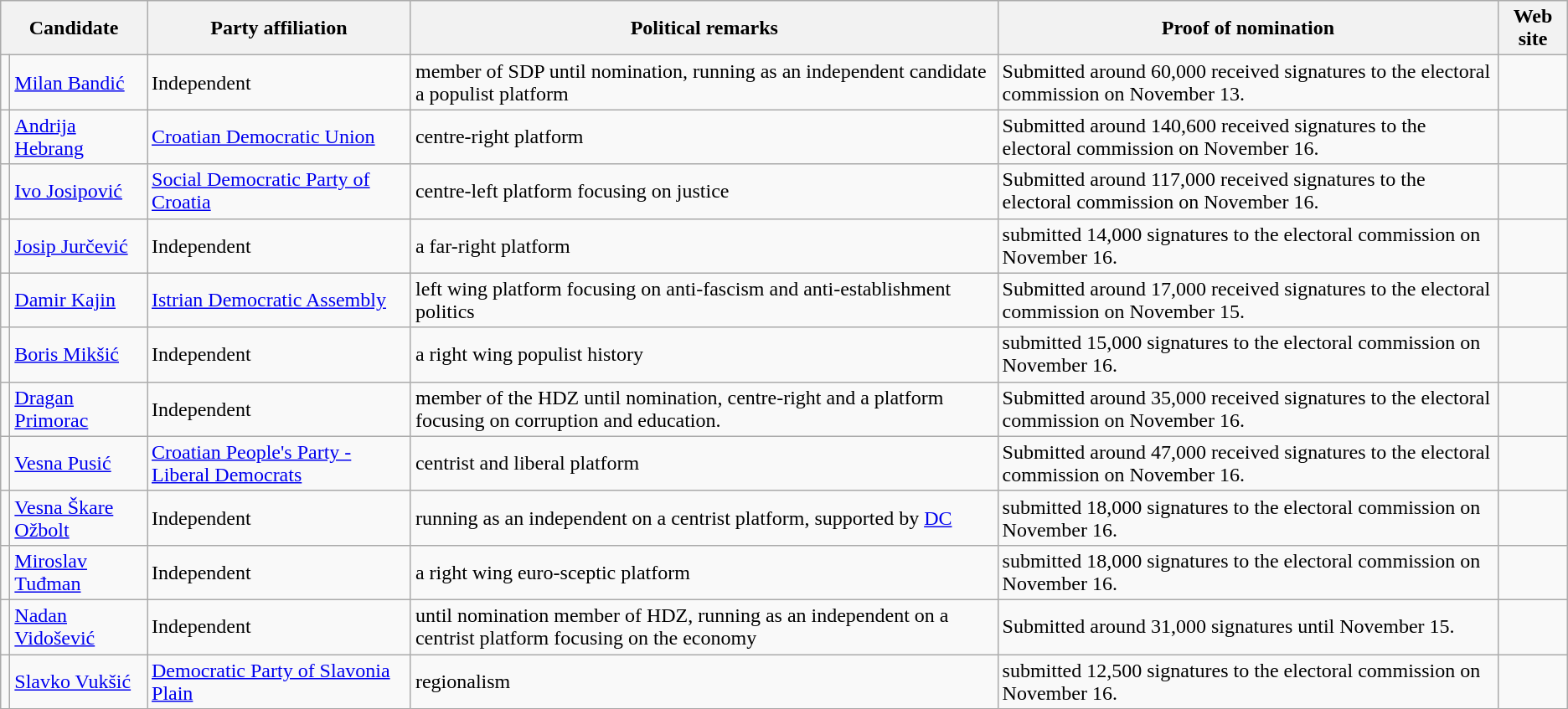<table class="wikitable">
<tr>
<th colspan=2>Candidate</th>
<th>Party affiliation</th>
<th>Political remarks</th>
<th>Proof of nomination</th>
<th>Web site</th>
</tr>
<tr>
<td></td>
<td><a href='#'>Milan Bandić</a></td>
<td>Independent</td>
<td>member of SDP until nomination, running as an independent candidate a populist platform</td>
<td>Submitted around 60,000 received signatures to the electoral commission on November 13.</td>
<td></td>
</tr>
<tr>
<td></td>
<td><a href='#'>Andrija Hebrang</a></td>
<td><a href='#'>Croatian Democratic Union</a></td>
<td>centre-right platform</td>
<td>Submitted around 140,600 received signatures to the electoral commission on November 16.</td>
<td></td>
</tr>
<tr>
<td></td>
<td><a href='#'>Ivo Josipović</a></td>
<td><a href='#'>Social Democratic Party of Croatia</a></td>
<td>centre-left platform focusing on justice</td>
<td>Submitted around 117,000 received signatures to the electoral commission on November 16.</td>
<td></td>
</tr>
<tr>
<td></td>
<td><a href='#'>Josip Jurčević</a></td>
<td>Independent</td>
<td>a far-right platform</td>
<td>submitted 14,000 signatures to the electoral commission on November 16.</td>
<td></td>
</tr>
<tr>
<td></td>
<td><a href='#'>Damir Kajin</a></td>
<td><a href='#'>Istrian Democratic Assembly</a></td>
<td>left wing platform focusing on anti-fascism and anti-establishment politics</td>
<td>Submitted around 17,000 received signatures to the electoral commission on November 15.</td>
<td></td>
</tr>
<tr>
<td></td>
<td><a href='#'>Boris Mikšić</a></td>
<td>Independent</td>
<td>a right wing populist history</td>
<td>submitted 15,000 signatures to the electoral commission on November 16.</td>
<td></td>
</tr>
<tr>
<td></td>
<td><a href='#'>Dragan Primorac</a></td>
<td>Independent</td>
<td>member of the HDZ until nomination, centre-right and a platform focusing on corruption and education.</td>
<td>Submitted around 35,000 received signatures to the electoral commission on November 16.</td>
<td></td>
</tr>
<tr>
<td></td>
<td><a href='#'>Vesna Pusić</a></td>
<td><a href='#'>Croatian People's Party - Liberal Democrats</a></td>
<td>centrist and liberal platform</td>
<td>Submitted around 47,000 received signatures to the electoral commission on November 16.</td>
<td></td>
</tr>
<tr>
<td></td>
<td><a href='#'>Vesna Škare Ožbolt</a></td>
<td>Independent</td>
<td>running as an independent on a centrist platform, supported by <a href='#'>DC</a></td>
<td>submitted 18,000 signatures to the electoral commission on November 16.</td>
<td></td>
</tr>
<tr>
<td></td>
<td><a href='#'>Miroslav Tuđman</a></td>
<td>Independent</td>
<td>a right wing euro-sceptic platform</td>
<td>submitted 18,000 signatures to the electoral commission on November 16.</td>
<td></td>
</tr>
<tr>
<td></td>
<td><a href='#'>Nadan Vidošević</a></td>
<td>Independent</td>
<td>until nomination member of HDZ, running as an independent on a centrist platform focusing on the economy</td>
<td>Submitted around 31,000 signatures until November 15.</td>
<td></td>
</tr>
<tr>
<td></td>
<td><a href='#'>Slavko Vukšić</a></td>
<td><a href='#'>Democratic Party of Slavonia Plain</a></td>
<td>regionalism</td>
<td>submitted 12,500 signatures to the electoral commission on November 16.</td>
<td></td>
</tr>
</table>
